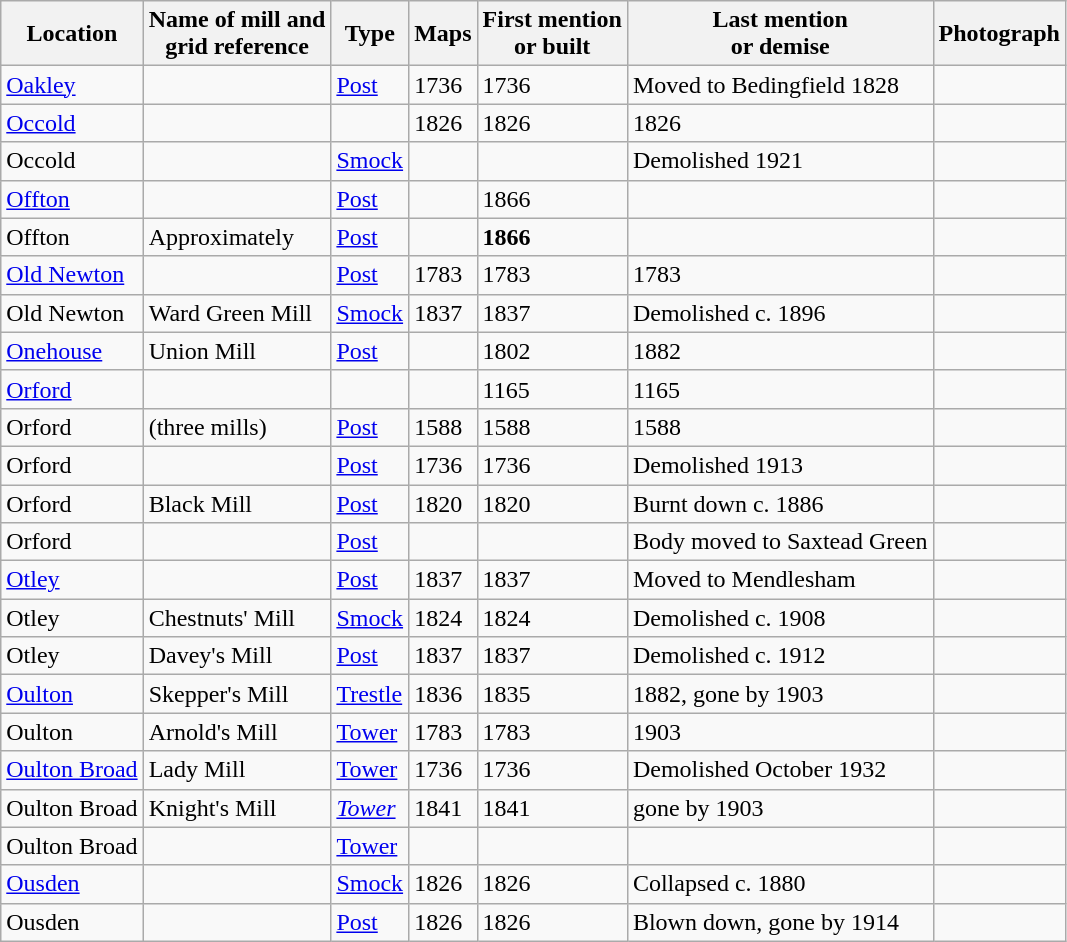<table class="wikitable">
<tr>
<th>Location</th>
<th>Name of mill and<br>grid reference</th>
<th>Type</th>
<th>Maps</th>
<th>First mention<br>or built</th>
<th>Last mention<br> or demise</th>
<th>Photograph</th>
</tr>
<tr>
<td><a href='#'>Oakley</a></td>
<td></td>
<td><a href='#'>Post</a></td>
<td>1736</td>
<td>1736</td>
<td>Moved to Bedingfield 1828</td>
<td></td>
</tr>
<tr>
<td><a href='#'>Occold</a></td>
<td></td>
<td></td>
<td>1826</td>
<td>1826</td>
<td>1826</td>
<td></td>
</tr>
<tr>
<td>Occold</td>
<td></td>
<td><a href='#'>Smock</a></td>
<td></td>
<td></td>
<td>Demolished 1921<br></td>
<td></td>
</tr>
<tr>
<td><a href='#'>Offton</a></td>
<td></td>
<td><a href='#'>Post</a></td>
<td></td>
<td>1866</td>
<td></td>
<td></td>
</tr>
<tr>
<td>Offton</td>
<td>Approximately<br></td>
<td><a href='#'>Post</a></td>
<td></td>
<td><strong>1866</strong></td>
<td></td>
<td></td>
</tr>
<tr>
<td><a href='#'>Old Newton</a></td>
<td></td>
<td><a href='#'>Post</a></td>
<td>1783</td>
<td>1783</td>
<td>1783</td>
<td></td>
</tr>
<tr>
<td>Old Newton</td>
<td>Ward Green Mill<br></td>
<td><a href='#'>Smock</a></td>
<td>1837</td>
<td>1837</td>
<td>Demolished c. 1896</td>
<td></td>
</tr>
<tr>
<td><a href='#'>Onehouse</a></td>
<td>Union Mill<br></td>
<td><a href='#'>Post</a></td>
<td></td>
<td>1802</td>
<td>1882</td>
<td></td>
</tr>
<tr>
<td><a href='#'>Orford</a></td>
<td></td>
<td></td>
<td></td>
<td>1165</td>
<td>1165</td>
<td></td>
</tr>
<tr>
<td>Orford</td>
<td>(three mills)</td>
<td><a href='#'>Post</a></td>
<td>1588</td>
<td>1588</td>
<td>1588</td>
<td></td>
</tr>
<tr>
<td>Orford</td>
<td></td>
<td><a href='#'>Post</a></td>
<td>1736</td>
<td>1736</td>
<td>Demolished 1913</td>
<td></td>
</tr>
<tr>
<td>Orford</td>
<td>Black Mill<br></td>
<td><a href='#'>Post</a></td>
<td>1820</td>
<td>1820</td>
<td>Burnt down c. 1886</td>
<td></td>
</tr>
<tr>
<td>Orford</td>
<td></td>
<td><a href='#'>Post</a></td>
<td></td>
<td></td>
<td>Body moved to Saxtead Green</td>
<td></td>
</tr>
<tr>
<td><a href='#'>Otley</a></td>
<td></td>
<td><a href='#'>Post</a></td>
<td>1837</td>
<td>1837</td>
<td>Moved to Mendlesham</td>
<td></td>
</tr>
<tr>
<td>Otley</td>
<td>Chestnuts' Mill<br></td>
<td><a href='#'>Smock</a></td>
<td>1824</td>
<td>1824</td>
<td>Demolished c. 1908</td>
<td></td>
</tr>
<tr>
<td>Otley</td>
<td>Davey's Mill<br></td>
<td><a href='#'>Post</a></td>
<td>1837</td>
<td>1837</td>
<td>Demolished c. 1912</td>
<td></td>
</tr>
<tr>
<td><a href='#'>Oulton</a></td>
<td>Skepper's Mill<br></td>
<td><a href='#'>Trestle</a></td>
<td>1836</td>
<td>1835</td>
<td>1882, gone by 1903</td>
<td></td>
</tr>
<tr>
<td>Oulton</td>
<td>Arnold's Mill<br></td>
<td><a href='#'>Tower</a></td>
<td>1783</td>
<td>1783</td>
<td>1903</td>
<td></td>
</tr>
<tr>
<td><a href='#'>Oulton Broad</a></td>
<td>Lady Mill<br></td>
<td><a href='#'>Tower</a></td>
<td>1736</td>
<td>1736</td>
<td>Demolished October 1932</td>
<td></td>
</tr>
<tr>
<td>Oulton Broad</td>
<td>Knight's Mill<br></td>
<td><em><a href='#'>Tower</a></em></td>
<td>1841</td>
<td>1841</td>
<td>gone by 1903</td>
<td></td>
</tr>
<tr>
<td>Oulton Broad</td>
<td></td>
<td><a href='#'>Tower</a></td>
<td></td>
<td></td>
<td></td>
<td></td>
</tr>
<tr>
<td><a href='#'>Ousden</a></td>
<td></td>
<td><a href='#'>Smock</a></td>
<td>1826</td>
<td>1826</td>
<td>Collapsed c. 1880</td>
<td></td>
</tr>
<tr>
<td>Ousden</td>
<td></td>
<td><a href='#'>Post</a></td>
<td>1826</td>
<td>1826</td>
<td>Blown down, gone by 1914</td>
<td></td>
</tr>
</table>
